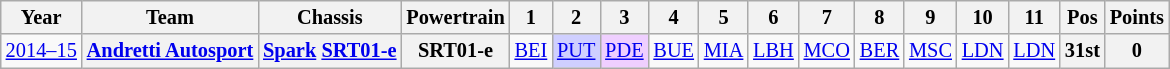<table class="wikitable" style="text-align:center; font-size:85%">
<tr>
<th>Year</th>
<th>Team</th>
<th>Chassis</th>
<th>Powertrain</th>
<th>1</th>
<th>2</th>
<th>3</th>
<th>4</th>
<th>5</th>
<th>6</th>
<th>7</th>
<th>8</th>
<th>9</th>
<th>10</th>
<th>11</th>
<th>Pos</th>
<th>Points</th>
</tr>
<tr>
<td nowrap><a href='#'>2014–15</a></td>
<th nowrap><a href='#'>Andretti Autosport</a></th>
<th nowrap><a href='#'>Spark</a> <a href='#'>SRT01-e</a></th>
<th nowrap>SRT01-e</th>
<td><a href='#'>BEI</a></td>
<td style=background:#CFCFFF><a href='#'>PUT</a><br></td>
<td style=background:#EFCFFF><a href='#'>PDE</a><br></td>
<td><a href='#'>BUE</a></td>
<td><a href='#'>MIA</a></td>
<td><a href='#'>LBH</a></td>
<td><a href='#'>MCO</a></td>
<td><a href='#'>BER</a></td>
<td><a href='#'>MSC</a></td>
<td><a href='#'>LDN</a></td>
<td><a href='#'>LDN</a></td>
<th>31st</th>
<th>0</th>
</tr>
</table>
